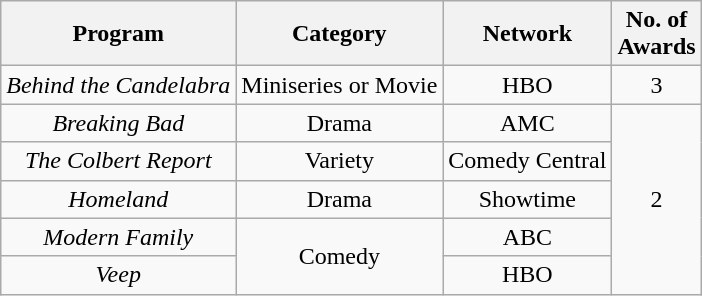<table class="wikitable">
<tr>
<th>Program</th>
<th>Category</th>
<th>Network</th>
<th>No. of<br>Awards</th>
</tr>
<tr style="text-align:center">
<td><em>Behind the Candelabra</em></td>
<td>Miniseries or Movie</td>
<td>HBO</td>
<td>3</td>
</tr>
<tr style="text-align:center">
<td><em>Breaking Bad</em></td>
<td>Drama</td>
<td>AMC</td>
<td rowspan="5">2</td>
</tr>
<tr style="text-align:center">
<td><em>The Colbert Report</em></td>
<td>Variety</td>
<td>Comedy Central</td>
</tr>
<tr style="text-align:center">
<td><em>Homeland</em></td>
<td>Drama</td>
<td>Showtime</td>
</tr>
<tr style="text-align:center">
<td><em>Modern Family</em></td>
<td rowspan="2">Comedy</td>
<td>ABC</td>
</tr>
<tr style="text-align:center">
<td><em>Veep</em></td>
<td>HBO</td>
</tr>
</table>
